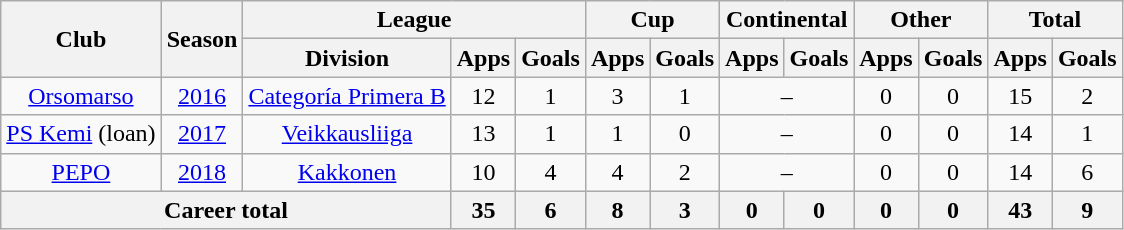<table class="wikitable" style="text-align: center">
<tr>
<th rowspan="2">Club</th>
<th rowspan="2">Season</th>
<th colspan="3">League</th>
<th colspan="2">Cup</th>
<th colspan="2">Continental</th>
<th colspan="2">Other</th>
<th colspan="2">Total</th>
</tr>
<tr>
<th>Division</th>
<th>Apps</th>
<th>Goals</th>
<th>Apps</th>
<th>Goals</th>
<th>Apps</th>
<th>Goals</th>
<th>Apps</th>
<th>Goals</th>
<th>Apps</th>
<th>Goals</th>
</tr>
<tr>
<td><a href='#'>Orsomarso</a></td>
<td><a href='#'>2016</a></td>
<td><a href='#'>Categoría Primera B</a></td>
<td>12</td>
<td>1</td>
<td>3</td>
<td>1</td>
<td colspan="2">–</td>
<td>0</td>
<td>0</td>
<td>15</td>
<td>2</td>
</tr>
<tr>
<td><a href='#'>PS Kemi</a> (loan)</td>
<td><a href='#'>2017</a></td>
<td><a href='#'>Veikkausliiga</a></td>
<td>13</td>
<td>1</td>
<td>1</td>
<td>0</td>
<td colspan="2">–</td>
<td>0</td>
<td>0</td>
<td>14</td>
<td>1</td>
</tr>
<tr>
<td><a href='#'>PEPO</a></td>
<td><a href='#'>2018</a></td>
<td><a href='#'>Kakkonen</a></td>
<td>10</td>
<td>4</td>
<td>4</td>
<td>2</td>
<td colspan="2">–</td>
<td>0</td>
<td>0</td>
<td>14</td>
<td>6</td>
</tr>
<tr>
<th colspan="3">Career total</th>
<th>35</th>
<th>6</th>
<th>8</th>
<th>3</th>
<th>0</th>
<th>0</th>
<th>0</th>
<th>0</th>
<th>43</th>
<th>9</th>
</tr>
</table>
